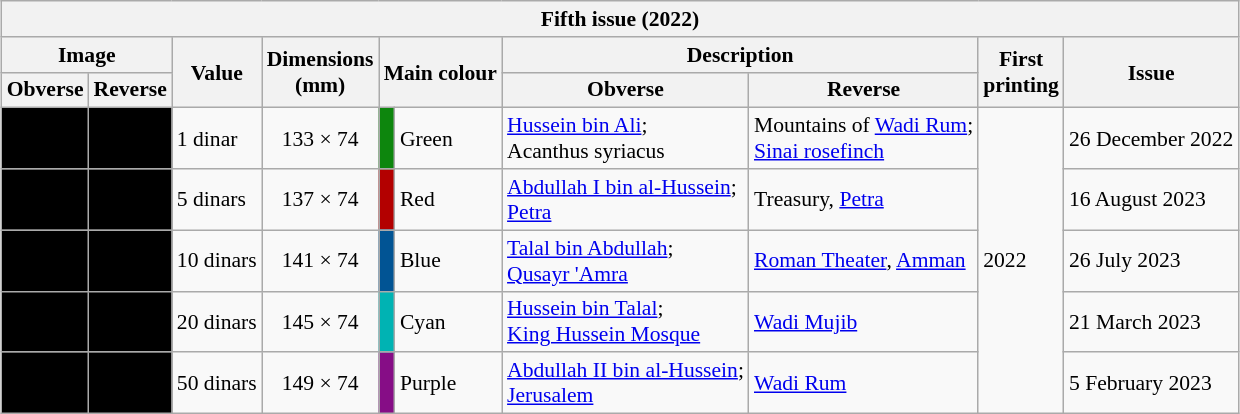<table class="wikitable" style="margin:auto; font-size:90%; border-width:1px;">
<tr>
<th colspan=10>Fifth issue (2022)</th>
</tr>
<tr>
<th colspan=2>Image</th>
<th rowspan=2>Value</th>
<th rowspan=2>Dimensions<br>(mm)</th>
<th rowspan=2 colspan=2>Main colour</th>
<th colspan=2>Description</th>
<th rowspan=2>First<br>printing</th>
<th rowspan=2>Issue</th>
</tr>
<tr>
<th>Obverse</th>
<th>Reverse</th>
<th>Obverse</th>
<th>Reverse</th>
</tr>
<tr>
<td style="background:#000; text-align:center;"></td>
<td style="background:#000; text-align:center;"></td>
<td>1 dinar</td>
<td align=center>133 × 74</td>
<td style="background:#0D860D;"></td>
<td>Green</td>
<td><a href='#'>Hussein bin Ali</a>;<br>Acanthus syriacus</td>
<td>Mountains of <a href='#'>Wadi Rum</a>;<br><a href='#'>Sinai rosefinch</a></td>
<td rowspan="5">2022</td>
<td>26 December 2022</td>
</tr>
<tr>
<td style="background:#000; text-align:center;"></td>
<td style="background:#000; text-align:center;"></td>
<td>5 dinars</td>
<td align=center>137 × 74</td>
<td style="background:#B30000;"></td>
<td>Red</td>
<td><a href='#'>Abdullah I bin al-Hussein</a>;<br><a href='#'>Petra</a></td>
<td>Treasury, <a href='#'>Petra</a></td>
<td>16 August 2023</td>
</tr>
<tr>
<td style="background:#000; text-align:center;"></td>
<td style="background:#000; text-align:center;"></td>
<td>10 dinars</td>
<td align=center>141 × 74</td>
<td style="background:#015494;"></td>
<td>Blue</td>
<td><a href='#'>Talal bin Abdullah</a>;<br><a href='#'>Qusayr 'Amra</a></td>
<td><a href='#'>Roman Theater</a>, <a href='#'>Amman</a></td>
<td>26 July 2023</td>
</tr>
<tr>
<td style="background:#000; text-align:center;"></td>
<td style="background:#000; text-align:center;"></td>
<td>20 dinars</td>
<td align=center>145 × 74</td>
<td style="background:#00B3B3;"></td>
<td>Cyan</td>
<td><a href='#'>Hussein bin Talal</a>;<br><a href='#'>King Hussein Mosque</a></td>
<td><a href='#'>Wadi Mujib</a></td>
<td>21 March 2023</td>
</tr>
<tr>
<td style="background:#000; text-align:center;"></td>
<td style="background:#000; text-align:center;"></td>
<td>50 dinars</td>
<td align=center>149 × 74</td>
<td style="background:#860D86;"></td>
<td>Purple</td>
<td><a href='#'>Abdullah II bin al-Hussein</a>;<br><a href='#'>Jerusalem</a></td>
<td><a href='#'>Wadi Rum</a></td>
<td>5 February 2023</td>
</tr>
</table>
